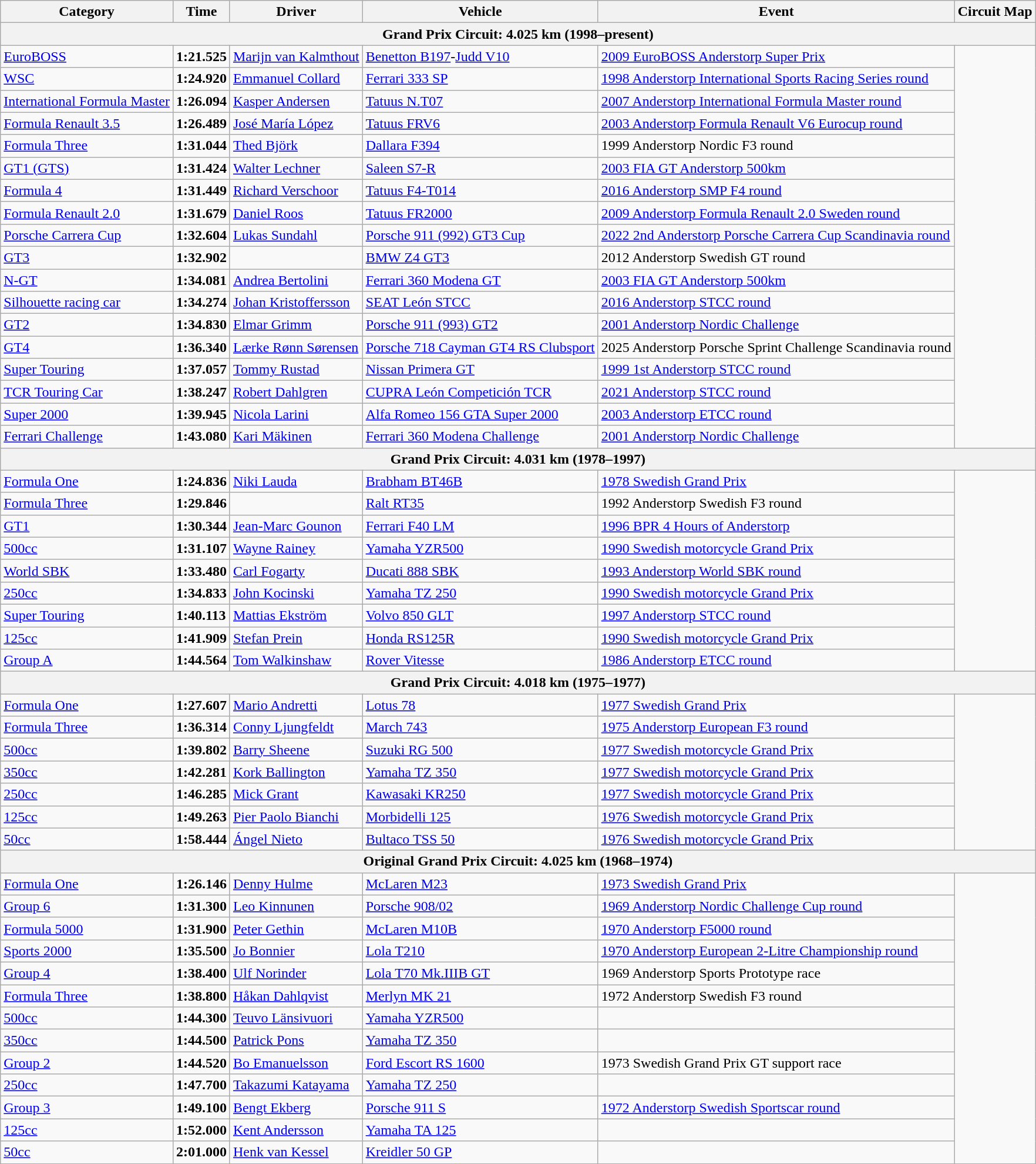<table class="wikitable sortable">
<tr>
<th>Category</th>
<th>Time</th>
<th>Driver</th>
<th>Vehicle</th>
<th>Event</th>
<th>Circuit Map</th>
</tr>
<tr>
<th colspan=6>Grand Prix Circuit: 4.025 km (1998–present)</th>
</tr>
<tr>
<td><a href='#'>EuroBOSS</a></td>
<td><strong>1:21.525</strong></td>
<td> <a href='#'>Marijn van Kalmthout</a></td>
<td><a href='#'>Benetton B197</a>-<a href='#'>Judd V10</a></td>
<td><a href='#'>2009 EuroBOSS Anderstorp Super Prix</a></td>
<td rowspan="18"></td>
</tr>
<tr>
<td><a href='#'>WSC</a></td>
<td><strong>1:24.920</strong></td>
<td> <a href='#'>Emmanuel Collard</a></td>
<td><a href='#'>Ferrari 333 SP</a></td>
<td><a href='#'>1998 Anderstorp International Sports Racing Series round</a></td>
</tr>
<tr>
<td><a href='#'>International Formula Master</a></td>
<td><strong>1:26.094</strong></td>
<td> <a href='#'>Kasper Andersen</a></td>
<td><a href='#'>Tatuus N.T07</a></td>
<td><a href='#'>2007 Anderstorp International Formula Master round</a></td>
</tr>
<tr>
<td><a href='#'>Formula Renault 3.5</a></td>
<td><strong>1:26.489</strong></td>
<td> <a href='#'>José María López</a></td>
<td><a href='#'>Tatuus FRV6</a></td>
<td><a href='#'>2003 Anderstorp Formula Renault V6 Eurocup round</a></td>
</tr>
<tr>
<td><a href='#'>Formula Three</a></td>
<td><strong>1:31.044</strong></td>
<td> <a href='#'>Thed Björk</a></td>
<td><a href='#'>Dallara F394</a></td>
<td>1999 Anderstorp Nordic F3 round</td>
</tr>
<tr>
<td><a href='#'>GT1 (GTS)</a></td>
<td><strong>1:31.424</strong></td>
<td> <a href='#'>Walter Lechner</a></td>
<td><a href='#'>Saleen S7-R</a></td>
<td><a href='#'>2003 FIA GT Anderstorp 500km</a></td>
</tr>
<tr>
<td><a href='#'>Formula 4</a></td>
<td><strong>1:31.449</strong></td>
<td> <a href='#'>Richard Verschoor</a></td>
<td><a href='#'>Tatuus F4-T014</a></td>
<td><a href='#'>2016 Anderstorp SMP F4 round</a></td>
</tr>
<tr>
<td><a href='#'>Formula Renault 2.0</a></td>
<td><strong>1:31.679</strong></td>
<td> <a href='#'>Daniel Roos</a></td>
<td><a href='#'>Tatuus FR2000</a></td>
<td><a href='#'>2009 Anderstorp Formula Renault 2.0 Sweden round</a></td>
</tr>
<tr>
<td><a href='#'>Porsche Carrera Cup</a></td>
<td><strong>1:32.604</strong></td>
<td> <a href='#'>Lukas Sundahl</a></td>
<td><a href='#'>Porsche 911 (992) GT3 Cup</a></td>
<td><a href='#'>2022 2nd Anderstorp Porsche Carrera Cup Scandinavia round</a></td>
</tr>
<tr>
<td><a href='#'>GT3</a></td>
<td><strong>1:32.902</strong></td>
<td> </td>
<td><a href='#'>BMW Z4 GT3</a></td>
<td>2012 Anderstorp Swedish GT round</td>
</tr>
<tr>
<td><a href='#'>N-GT</a></td>
<td><strong>1:34.081</strong></td>
<td> <a href='#'>Andrea Bertolini</a></td>
<td><a href='#'>Ferrari 360 Modena GT</a></td>
<td><a href='#'>2003 FIA GT Anderstorp 500km</a></td>
</tr>
<tr>
<td><a href='#'>Silhouette racing car</a></td>
<td><strong>1:34.274</strong></td>
<td> <a href='#'>Johan Kristoffersson</a></td>
<td><a href='#'>SEAT León STCC</a></td>
<td><a href='#'>2016 Anderstorp STCC round</a></td>
</tr>
<tr>
<td><a href='#'>GT2</a></td>
<td><strong>1:34.830</strong></td>
<td> <a href='#'>Elmar Grimm</a></td>
<td><a href='#'>Porsche 911 (993) GT2</a></td>
<td><a href='#'>2001 Anderstorp Nordic Challenge</a></td>
</tr>
<tr>
<td><a href='#'>GT4</a></td>
<td><strong>1:36.340</strong></td>
<td> <a href='#'>Lærke Rønn Sørensen</a></td>
<td><a href='#'>Porsche 718 Cayman GT4 RS Clubsport</a></td>
<td>2025 Anderstorp Porsche Sprint Challenge Scandinavia round</td>
</tr>
<tr>
<td><a href='#'>Super Touring</a></td>
<td><strong>1:37.057</strong></td>
<td> <a href='#'>Tommy Rustad</a></td>
<td><a href='#'>Nissan Primera GT</a></td>
<td><a href='#'>1999 1st Anderstorp STCC round</a></td>
</tr>
<tr>
<td><a href='#'>TCR Touring Car</a></td>
<td><strong>1:38.247</strong></td>
<td> <a href='#'>Robert Dahlgren</a></td>
<td><a href='#'>CUPRA León Competición TCR</a></td>
<td><a href='#'>2021 Anderstorp STCC round</a></td>
</tr>
<tr>
<td><a href='#'>Super 2000</a></td>
<td><strong>1:39.945</strong></td>
<td> <a href='#'>Nicola Larini</a></td>
<td><a href='#'>Alfa Romeo 156 GTA Super 2000</a></td>
<td><a href='#'>2003 Anderstorp ETCC round</a></td>
</tr>
<tr>
<td><a href='#'>Ferrari Challenge</a></td>
<td><strong>1:43.080</strong></td>
<td> <a href='#'>Kari Mäkinen</a></td>
<td><a href='#'>Ferrari 360 Modena Challenge</a></td>
<td><a href='#'>2001 Anderstorp Nordic Challenge</a></td>
</tr>
<tr>
<th colspan=6>Grand Prix Circuit: 4.031 km (1978–1997)</th>
</tr>
<tr>
<td><a href='#'>Formula One</a></td>
<td><strong>1:24.836</strong></td>
<td> <a href='#'>Niki Lauda</a></td>
<td><a href='#'>Brabham BT46B</a></td>
<td><a href='#'>1978 Swedish Grand Prix</a></td>
<td rowspan="9"></td>
</tr>
<tr>
<td><a href='#'>Formula Three</a></td>
<td><strong>1:29.846</strong></td>
<td> </td>
<td><a href='#'>Ralt RT35</a></td>
<td>1992 Anderstorp Swedish F3 round</td>
</tr>
<tr>
<td><a href='#'>GT1</a></td>
<td><strong>1:30.344</strong></td>
<td> <a href='#'>Jean-Marc Gounon</a></td>
<td><a href='#'>Ferrari F40 LM</a></td>
<td><a href='#'>1996 BPR 4 Hours of Anderstorp</a></td>
</tr>
<tr>
<td><a href='#'>500cc</a></td>
<td><strong>1:31.107</strong></td>
<td> <a href='#'>Wayne Rainey</a></td>
<td><a href='#'>Yamaha YZR500</a></td>
<td><a href='#'>1990 Swedish motorcycle Grand Prix</a></td>
</tr>
<tr>
<td><a href='#'>World SBK</a></td>
<td><strong>1:33.480</strong></td>
<td> <a href='#'>Carl Fogarty</a></td>
<td><a href='#'>Ducati 888 SBK</a></td>
<td><a href='#'>1993 Anderstorp World SBK round</a></td>
</tr>
<tr>
<td><a href='#'>250cc</a></td>
<td><strong>1:34.833</strong></td>
<td> <a href='#'>John Kocinski</a></td>
<td><a href='#'>Yamaha TZ 250</a></td>
<td><a href='#'>1990 Swedish motorcycle Grand Prix</a></td>
</tr>
<tr>
<td><a href='#'>Super Touring</a></td>
<td><strong>1:40.113</strong></td>
<td> <a href='#'>Mattias Ekström</a></td>
<td><a href='#'>Volvo 850 GLT</a></td>
<td><a href='#'>1997 Anderstorp STCC round</a></td>
</tr>
<tr>
<td><a href='#'>125cc</a></td>
<td><strong>1:41.909</strong></td>
<td> <a href='#'>Stefan Prein</a></td>
<td><a href='#'>Honda RS125R</a></td>
<td><a href='#'>1990 Swedish motorcycle Grand Prix</a></td>
</tr>
<tr>
<td><a href='#'>Group A</a></td>
<td><strong>1:44.564</strong></td>
<td> <a href='#'>Tom Walkinshaw</a></td>
<td><a href='#'>Rover Vitesse</a></td>
<td><a href='#'>1986 Anderstorp ETCC round</a></td>
</tr>
<tr>
<th colspan=6>Grand Prix Circuit: 4.018 km (1975–1977)</th>
</tr>
<tr>
<td><a href='#'>Formula One</a></td>
<td><strong>1:27.607</strong></td>
<td> <a href='#'>Mario Andretti</a></td>
<td><a href='#'>Lotus 78</a></td>
<td><a href='#'>1977 Swedish Grand Prix</a></td>
<td rowspan="7"></td>
</tr>
<tr>
<td><a href='#'>Formula Three</a></td>
<td><strong>1:36.314</strong></td>
<td> <a href='#'>Conny Ljungfeldt</a></td>
<td><a href='#'>March 743</a></td>
<td><a href='#'>1975 Anderstorp European F3 round</a></td>
</tr>
<tr>
<td><a href='#'>500cc</a></td>
<td><strong>1:39.802</strong></td>
<td> <a href='#'>Barry Sheene</a></td>
<td><a href='#'>Suzuki RG 500</a></td>
<td><a href='#'>1977 Swedish motorcycle Grand Prix</a></td>
</tr>
<tr>
<td><a href='#'>350cc</a></td>
<td><strong>1:42.281</strong></td>
<td> <a href='#'>Kork Ballington</a></td>
<td><a href='#'>Yamaha TZ 350</a></td>
<td><a href='#'>1977 Swedish motorcycle Grand Prix</a></td>
</tr>
<tr>
<td><a href='#'>250cc</a></td>
<td><strong>1:46.285</strong></td>
<td> <a href='#'>Mick Grant</a></td>
<td><a href='#'>Kawasaki KR250</a></td>
<td><a href='#'>1977 Swedish motorcycle Grand Prix</a></td>
</tr>
<tr>
<td><a href='#'>125cc</a></td>
<td><strong>1:49.263</strong></td>
<td> <a href='#'>Pier Paolo Bianchi</a></td>
<td><a href='#'>Morbidelli 125</a></td>
<td><a href='#'>1976 Swedish motorcycle Grand Prix</a></td>
</tr>
<tr>
<td><a href='#'>50cc</a></td>
<td><strong>1:58.444</strong></td>
<td> <a href='#'>Ángel Nieto</a></td>
<td><a href='#'>Bultaco TSS 50</a></td>
<td><a href='#'>1976 Swedish motorcycle Grand Prix</a></td>
</tr>
<tr>
<th colspan=6>Original Grand Prix Circuit: 4.025 km (1968–1974)</th>
</tr>
<tr>
<td><a href='#'>Formula One</a></td>
<td><strong>1:26.146</strong></td>
<td> <a href='#'>Denny Hulme</a></td>
<td><a href='#'>McLaren M23</a></td>
<td><a href='#'>1973 Swedish Grand Prix</a></td>
<td rowspan="13"></td>
</tr>
<tr>
<td><a href='#'>Group 6</a></td>
<td><strong>1:31.300</strong></td>
<td> <a href='#'>Leo Kinnunen</a></td>
<td><a href='#'>Porsche 908/02</a></td>
<td><a href='#'>1969 Anderstorp Nordic Challenge Cup round</a></td>
</tr>
<tr>
<td><a href='#'>Formula 5000</a></td>
<td><strong>1:31.900</strong></td>
<td> <a href='#'>Peter Gethin</a></td>
<td><a href='#'>McLaren M10B</a></td>
<td><a href='#'>1970 Anderstorp F5000 round</a></td>
</tr>
<tr>
<td><a href='#'>Sports 2000</a></td>
<td><strong>1:35.500</strong></td>
<td> <a href='#'>Jo Bonnier</a></td>
<td><a href='#'>Lola T210</a></td>
<td><a href='#'>1970 Anderstorp European 2-Litre Championship round</a></td>
</tr>
<tr>
<td><a href='#'>Group 4</a></td>
<td><strong>1:38.400</strong></td>
<td> <a href='#'>Ulf Norinder</a></td>
<td><a href='#'>Lola T70 Mk.IIIB GT</a></td>
<td>1969 Anderstorp Sports Prototype race</td>
</tr>
<tr>
<td><a href='#'>Formula Three</a></td>
<td><strong>1:38.800</strong></td>
<td> <a href='#'>Håkan Dahlqvist</a></td>
<td><a href='#'>Merlyn MK 21</a></td>
<td>1972 Anderstorp Swedish F3 round</td>
</tr>
<tr>
<td><a href='#'>500cc</a></td>
<td><strong>1:44.300</strong></td>
<td> <a href='#'>Teuvo Länsivuori</a></td>
<td><a href='#'>Yamaha YZR500</a></td>
<td></td>
</tr>
<tr>
<td><a href='#'>350cc</a></td>
<td><strong>1:44.500</strong></td>
<td> <a href='#'>Patrick Pons</a></td>
<td><a href='#'>Yamaha TZ 350</a></td>
<td></td>
</tr>
<tr>
<td><a href='#'>Group 2</a></td>
<td><strong>1:44.520</strong></td>
<td> <a href='#'>Bo Emanuelsson</a></td>
<td><a href='#'>Ford Escort RS 1600</a></td>
<td>1973 Swedish Grand Prix GT support race</td>
</tr>
<tr>
<td><a href='#'>250cc</a></td>
<td><strong>1:47.700</strong></td>
<td> <a href='#'>Takazumi Katayama</a></td>
<td><a href='#'>Yamaha TZ 250</a></td>
<td></td>
</tr>
<tr>
<td><a href='#'>Group 3</a></td>
<td><strong>1:49.100</strong></td>
<td> <a href='#'>Bengt Ekberg</a></td>
<td><a href='#'>Porsche 911 S</a></td>
<td><a href='#'>1972 Anderstorp Swedish Sportscar round</a></td>
</tr>
<tr>
<td><a href='#'>125cc</a></td>
<td><strong>1:52.000</strong></td>
<td> <a href='#'>Kent Andersson</a></td>
<td><a href='#'>Yamaha TA 125</a></td>
<td></td>
</tr>
<tr>
<td><a href='#'>50cc</a></td>
<td><strong>2:01.000</strong></td>
<td> <a href='#'>Henk van Kessel</a></td>
<td><a href='#'>Kreidler 50 GP</a></td>
<td></td>
</tr>
<tr>
</tr>
</table>
